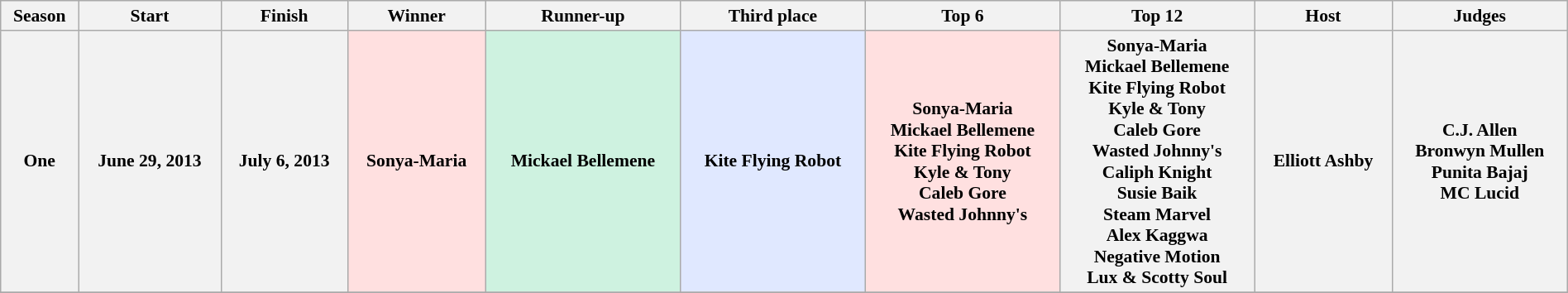<table class="wikitable"  style="text-align:left; font-size:90%; width:100%;">
<tr>
<th scope="col">Season</th>
<th scope="col">Start</th>
<th scope="col">Finish</th>
<th scope="col">Winner</th>
<th scope="col">Runner-up</th>
<th scope="col">Third place</th>
<th scope="col">Top 6</th>
<th scope="col">Top 12</th>
<th scope="col">Host</th>
<th scope="col">Judges</th>
</tr>
<tr>
<th scope="row">One</th>
<th>June 29, 2013</th>
<th>July 6, 2013</th>
<th style="background:#FFE0E0;">Sonya-Maria</th>
<th style="background:#CEF2E0;">Mickael Bellemene</th>
<th style="background:#E0E8FF;">Kite Flying Robot</th>
<th style="background:#FFE0E0;">Sonya-Maria<br>Mickael Bellemene<br>Kite Flying Robot<br>Kyle & Tony<br>Caleb Gore<br>Wasted Johnny's</th>
<th>Sonya-Maria<br>Mickael Bellemene<br>Kite Flying Robot<br>Kyle & Tony<br>Caleb Gore<br>Wasted Johnny's<br>Caliph Knight<br>Susie Baik<br>Steam Marvel<br>Alex Kaggwa<br>Negative Motion<br>Lux & Scotty Soul</th>
<th>Elliott Ashby</th>
<th>C.J. Allen<br>Bronwyn Mullen<br>Punita Bajaj<br>MC Lucid</th>
</tr>
<tr>
</tr>
</table>
